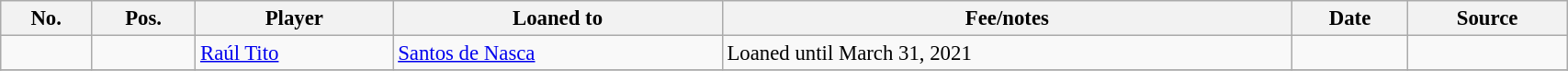<table class="wikitable sortable" style="width:90%; text-align:center; font-size:95%; text-align:left;">
<tr>
<th>No.</th>
<th>Pos.</th>
<th>Player</th>
<th>Loaned to</th>
<th>Fee/notes</th>
<th>Date</th>
<th>Source</th>
</tr>
<tr>
<td align=center></td>
<td align=center></td>
<td align=Tito, Raúl> <a href='#'>Raúl Tito</a></td>
<td> <a href='#'>Santos de Nasca</a></td>
<td>Loaned until March 31, 2021</td>
<td></td>
<td></td>
</tr>
<tr>
</tr>
</table>
